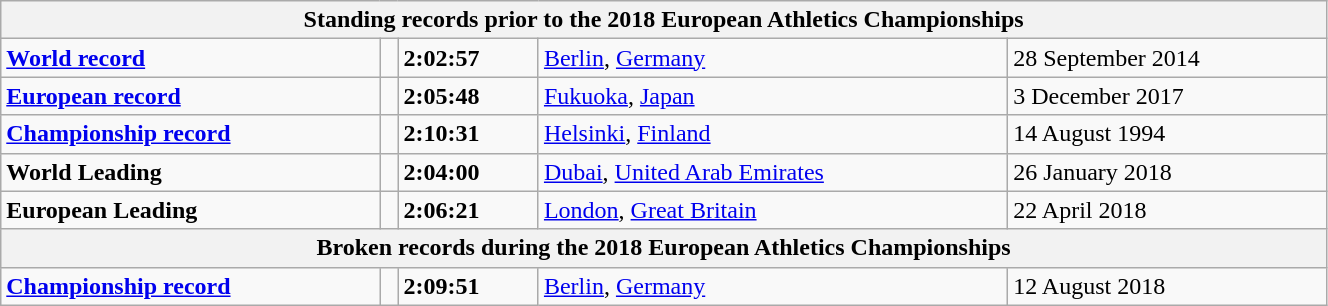<table class="wikitable" width=70%>
<tr>
<th colspan="5">Standing records prior to the 2018 European Athletics Championships</th>
</tr>
<tr>
<td><strong><a href='#'>World record</a></strong></td>
<td></td>
<td><strong>2:02:57</strong></td>
<td><a href='#'>Berlin</a>, <a href='#'>Germany</a></td>
<td>28 September 2014</td>
</tr>
<tr>
<td><strong><a href='#'>European record</a></strong></td>
<td></td>
<td><strong>2:05:48</strong></td>
<td><a href='#'>Fukuoka</a>, <a href='#'>Japan</a></td>
<td>3 December 2017</td>
</tr>
<tr>
<td><strong><a href='#'>Championship record</a></strong></td>
<td></td>
<td><strong>2:10:31</strong></td>
<td><a href='#'>Helsinki</a>, <a href='#'>Finland</a></td>
<td>14 August 1994</td>
</tr>
<tr>
<td><strong>World Leading</strong></td>
<td></td>
<td><strong>2:04:00</strong></td>
<td><a href='#'>Dubai</a>, <a href='#'>United Arab Emirates</a></td>
<td>26 January 2018</td>
</tr>
<tr>
<td><strong>European Leading</strong></td>
<td></td>
<td><strong>2:06:21 </strong></td>
<td><a href='#'>London</a>,  <a href='#'>Great Britain</a></td>
<td>22 April 2018</td>
</tr>
<tr>
<th colspan="5">Broken records during the 2018 European Athletics Championships</th>
</tr>
<tr>
<td><strong><a href='#'>Championship record</a></strong></td>
<td></td>
<td><strong>2:09:51</strong></td>
<td><a href='#'>Berlin</a>, <a href='#'>Germany</a></td>
<td>12 August 2018</td>
</tr>
</table>
